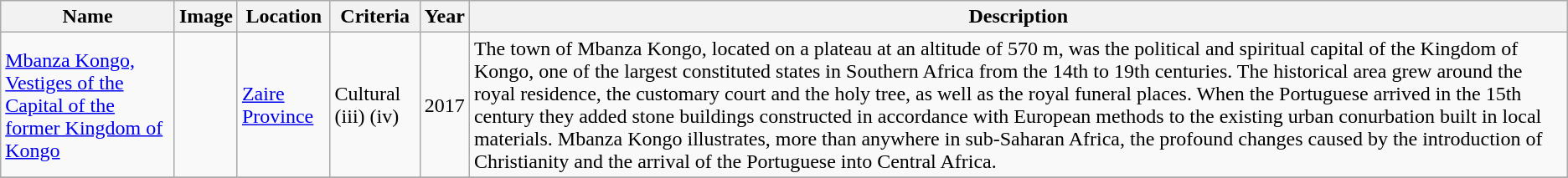<table class="wikitable sortable">
<tr>
<th>Name</th>
<th>Image</th>
<th>Location</th>
<th>Criteria</th>
<th>Year</th>
<th><strong>Description</strong></th>
</tr>
<tr>
<td><a href='#'>Mbanza Kongo, Vestiges of the Capital of the former Kingdom of Kongo</a></td>
<td></td>
<td><a href='#'>Zaire Province</a><br></td>
<td>Cultural (iii) (iv)</td>
<td>2017</td>
<td>The town of Mbanza Kongo, located on a plateau at an altitude of 570 m, was the political and spiritual capital of the Kingdom of Kongo, one of the largest constituted states in Southern Africa from the 14th to 19th centuries. The historical area grew around the royal residence, the customary court and the holy tree, as well as the royal funeral places. When the Portuguese arrived in the 15th century they added stone buildings constructed in accordance with European methods to the existing urban conurbation built in local materials. Mbanza Kongo illustrates, more than anywhere in sub-Saharan Africa, the profound changes caused by the introduction of Christianity and the arrival of the Portuguese into Central Africa.</td>
</tr>
<tr>
</tr>
</table>
